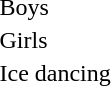<table>
<tr>
<td>Boys</td>
<td></td>
<td></td>
<td></td>
</tr>
<tr>
<td>Girls</td>
<td></td>
<td></td>
<td></td>
</tr>
<tr>
<td>Ice dancing</td>
<td></td>
<td></td>
<td></td>
</tr>
</table>
